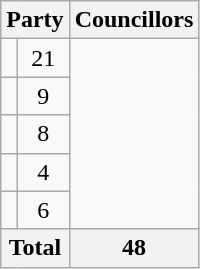<table class="wikitable">
<tr>
<th colspan=2>Party</th>
<th>Councillors</th>
</tr>
<tr>
<td></td>
<td align=center>21</td>
</tr>
<tr>
<td></td>
<td align=center>9</td>
</tr>
<tr>
<td></td>
<td align=center>8</td>
</tr>
<tr>
<td></td>
<td align=center>4</td>
</tr>
<tr>
<td></td>
<td align=center>6</td>
</tr>
<tr>
<th colspan=2>Total</th>
<th>48</th>
</tr>
</table>
